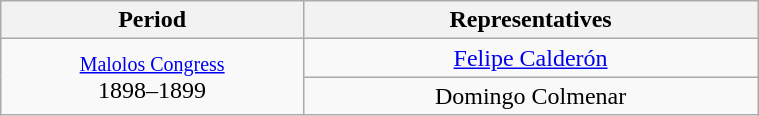<table class="wikitable" style="text-align:center; width:40%;">
<tr>
<th width="40%">Period</th>
<th>Representatives</th>
</tr>
<tr>
<td rowspan="3"><small><a href='#'>Malolos Congress</a></small><br>1898–1899</td>
<td><a href='#'>Felipe Calderón</a></td>
</tr>
<tr>
<td>Domingo Colmenar</td>
</tr>
</table>
